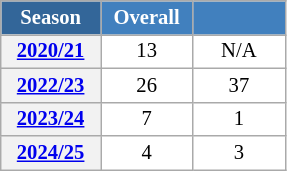<table class="wikitable" style="font-size:86%; text-align:center; border:grey solid 1px; border-collapse:collapse; background:#ffffff;">
<tr>
<th style="background-color:#369; color:white; width:60px;"> Season </th>
<th style="background-color:#4180be; color:white; width:55px;">Overall</th>
<th style="background-color:#4180be; color:white; width:55px;"></th>
</tr>
<tr>
<th scope=row align=center><a href='#'>2020/21</a></th>
<td align=center>13</td>
<td align=center>N/A</td>
</tr>
<tr>
<th scope=row align=center><a href='#'>2022/23</a></th>
<td align=center>26</td>
<td align=center>37</td>
</tr>
<tr>
<th scope=row align=center><a href='#'>2023/24</a></th>
<td align=center>7</td>
<td align=center>1</td>
</tr>
<tr>
<th scope=row align=center><a href='#'>2024/25</a></th>
<td align=center>4</td>
<td align=center>3</td>
</tr>
</table>
